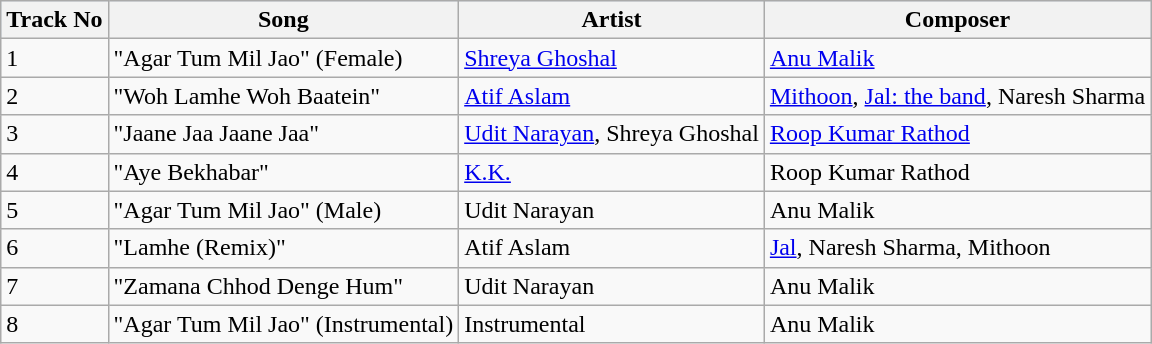<table class="wikitable">
<tr style="background:#d1e4fd;">
<th>Track No</th>
<th>Song</th>
<th>Artist</th>
<th>Composer</th>
</tr>
<tr>
<td>1</td>
<td>"Agar Tum Mil Jao" (Female)</td>
<td><a href='#'>Shreya Ghoshal</a></td>
<td><a href='#'>Anu Malik</a></td>
</tr>
<tr>
<td>2</td>
<td>"Woh Lamhe Woh Baatein"</td>
<td><a href='#'>Atif Aslam</a></td>
<td><a href='#'>Mithoon</a>, <a href='#'>Jal: the band</a>, Naresh Sharma</td>
</tr>
<tr>
<td>3</td>
<td>"Jaane Jaa Jaane Jaa"</td>
<td><a href='#'>Udit Narayan</a>, Shreya Ghoshal</td>
<td><a href='#'>Roop Kumar Rathod</a></td>
</tr>
<tr>
<td>4</td>
<td>"Aye Bekhabar"</td>
<td><a href='#'>K.K.</a></td>
<td>Roop Kumar Rathod</td>
</tr>
<tr>
<td>5</td>
<td>"Agar Tum Mil Jao" (Male)</td>
<td>Udit Narayan</td>
<td>Anu Malik</td>
</tr>
<tr>
<td>6</td>
<td>"Lamhe (Remix)"</td>
<td>Atif Aslam</td>
<td><a href='#'>Jal</a>, Naresh Sharma, Mithoon</td>
</tr>
<tr>
<td>7</td>
<td>"Zamana Chhod Denge Hum"</td>
<td>Udit Narayan</td>
<td>Anu Malik</td>
</tr>
<tr>
<td>8</td>
<td>"Agar Tum Mil Jao" (Instrumental)</td>
<td>Instrumental</td>
<td>Anu Malik</td>
</tr>
</table>
